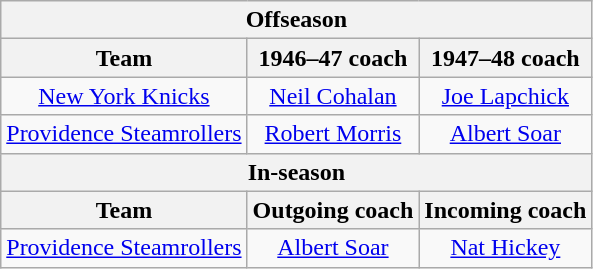<table class="wikitable" border="1" style="text-align: center">
<tr>
<th colspan="3">Offseason</th>
</tr>
<tr>
<th>Team</th>
<th>1946–47 coach</th>
<th>1947–48 coach</th>
</tr>
<tr>
<td><a href='#'>New York Knicks</a></td>
<td><a href='#'>Neil Cohalan</a></td>
<td><a href='#'>Joe Lapchick</a></td>
</tr>
<tr>
<td><a href='#'>Providence Steamrollers</a></td>
<td><a href='#'>Robert Morris</a></td>
<td><a href='#'>Albert Soar</a></td>
</tr>
<tr>
<th colspan="3">In-season</th>
</tr>
<tr>
<th>Team</th>
<th>Outgoing coach</th>
<th>Incoming coach</th>
</tr>
<tr>
<td><a href='#'>Providence Steamrollers</a></td>
<td><a href='#'>Albert Soar</a></td>
<td><a href='#'>Nat Hickey</a></td>
</tr>
</table>
